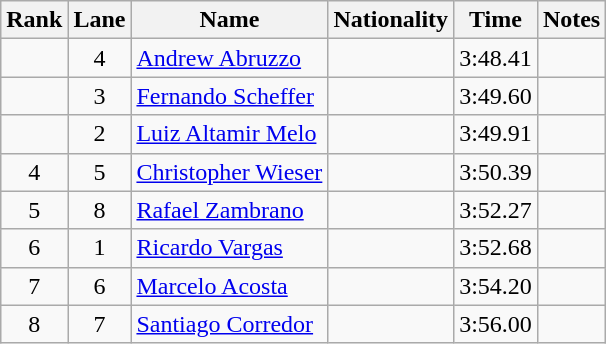<table class="wikitable sortable" style="text-align:center">
<tr>
<th>Rank</th>
<th>Lane</th>
<th>Name</th>
<th>Nationality</th>
<th>Time</th>
<th>Notes</th>
</tr>
<tr>
<td></td>
<td>4</td>
<td align=left><a href='#'>Andrew Abruzzo</a></td>
<td align=left></td>
<td>3:48.41</td>
<td></td>
</tr>
<tr>
<td></td>
<td>3</td>
<td align=left><a href='#'>Fernando Scheffer</a></td>
<td align=left></td>
<td>3:49.60</td>
<td></td>
</tr>
<tr>
<td></td>
<td>2</td>
<td align=left><a href='#'>Luiz Altamir Melo</a></td>
<td align=left></td>
<td>3:49.91</td>
<td></td>
</tr>
<tr>
<td>4</td>
<td>5</td>
<td align=left><a href='#'>Christopher Wieser</a></td>
<td align=left></td>
<td>3:50.39</td>
<td></td>
</tr>
<tr>
<td>5</td>
<td>8</td>
<td align=left><a href='#'>Rafael Zambrano</a></td>
<td align=left></td>
<td>3:52.27</td>
<td></td>
</tr>
<tr>
<td>6</td>
<td>1</td>
<td align=left><a href='#'>Ricardo Vargas</a></td>
<td align=left></td>
<td>3:52.68</td>
<td></td>
</tr>
<tr>
<td>7</td>
<td>6</td>
<td align=left><a href='#'>Marcelo Acosta</a></td>
<td align=left></td>
<td>3:54.20</td>
<td></td>
</tr>
<tr>
<td>8</td>
<td>7</td>
<td align=left><a href='#'>Santiago Corredor</a></td>
<td align=left></td>
<td>3:56.00</td>
<td></td>
</tr>
</table>
